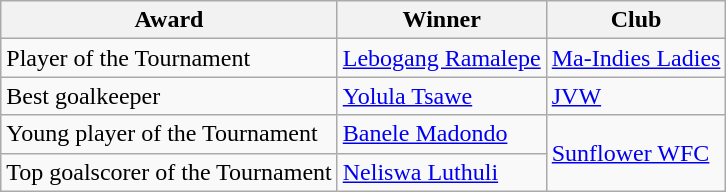<table class="wikitable">
<tr>
<th>Award</th>
<th>Winner</th>
<th>Club</th>
</tr>
<tr>
<td>Player of the Tournament</td>
<td><a href='#'>Lebogang Ramalepe</a></td>
<td><a href='#'>Ma-Indies Ladies</a></td>
</tr>
<tr>
<td>Best goalkeeper</td>
<td><a href='#'>Yolula Tsawe</a></td>
<td><a href='#'>JVW</a></td>
</tr>
<tr>
<td>Young player of the Tournament</td>
<td><a href='#'>Banele Madondo</a></td>
<td rowspan="2"><a href='#'>Sunflower WFC</a></td>
</tr>
<tr>
<td>Top goalscorer of the Tournament</td>
<td><a href='#'>Neliswa Luthuli</a></td>
</tr>
</table>
